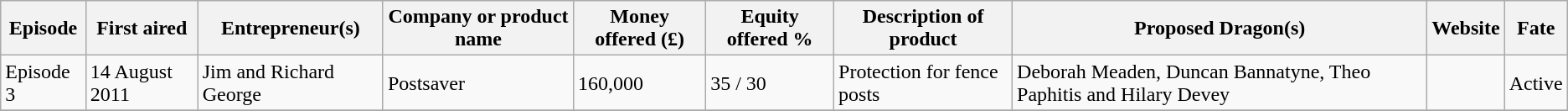<table class="wikitable sortable">
<tr>
<th>Episode</th>
<th>First aired</th>
<th>Entrepreneur(s)</th>
<th>Company or product name</th>
<th>Money offered (£)</th>
<th>Equity offered %</th>
<th>Description of product</th>
<th>Proposed Dragon(s)</th>
<th>Website</th>
<th>Fate</th>
</tr>
<tr>
<td>Episode 3</td>
<td>14 August 2011</td>
<td>Jim and Richard George</td>
<td>Postsaver</td>
<td>160,000</td>
<td>35 / 30</td>
<td>Protection for fence posts</td>
<td>Deborah Meaden, Duncan Bannatyne, Theo Paphitis and Hilary Devey </td>
<td></td>
<td>Active </td>
</tr>
<tr>
</tr>
</table>
